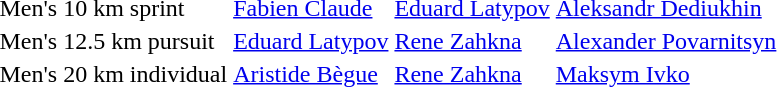<table>
<tr>
<td>Men's 10 km sprint</td>
<td> <a href='#'>Fabien Claude</a></td>
<td> <a href='#'>Eduard Latypov</a></td>
<td> <a href='#'>Aleksandr Dediukhin</a></td>
</tr>
<tr>
<td>Men's 12.5 km pursuit</td>
<td> <a href='#'>Eduard Latypov</a></td>
<td> <a href='#'>Rene Zahkna</a></td>
<td> <a href='#'>Alexander Povarnitsyn</a></td>
</tr>
<tr>
<td>Men's 20 km individual</td>
<td> <a href='#'>Aristide Bègue</a></td>
<td> <a href='#'>Rene Zahkna</a></td>
<td> <a href='#'>Maksym Ivko</a></td>
</tr>
</table>
